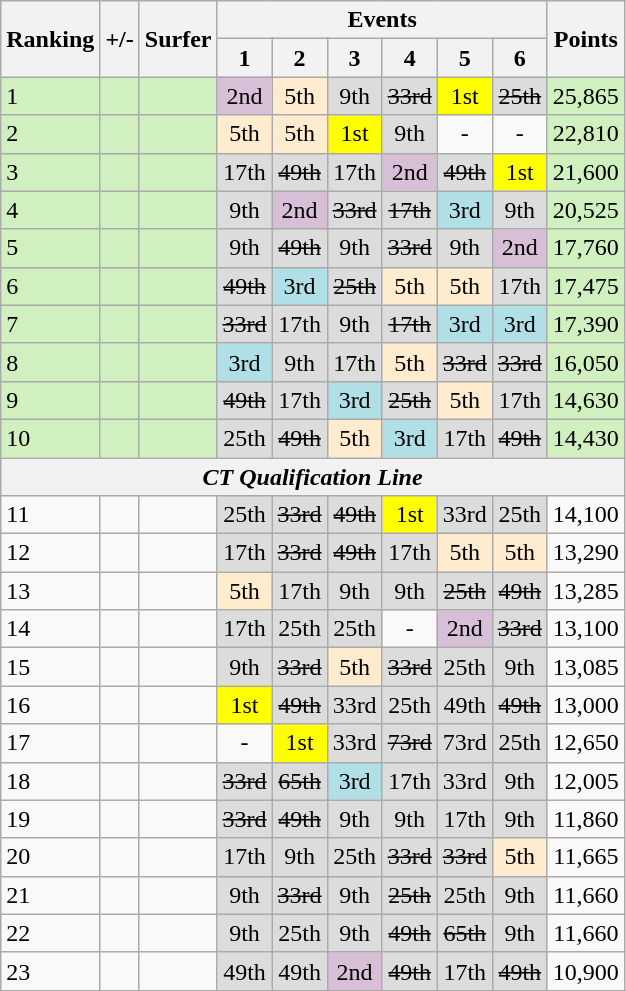<table class="wikitable" style="text-align: center;">
<tr>
<th rowspan="2">Ranking</th>
<th rowspan="2">+/-</th>
<th rowspan="2">Surfer</th>
<th colspan="6">Events</th>
<th rowspan="2">Points</th>
</tr>
<tr>
<th><span> 1</span></th>
<th><span> 2</span></th>
<th><span> 3</span></th>
<th><span> 4</span></th>
<th><span> 5</span></th>
<th><span> 6</span></th>
</tr>
<tr>
<td style="text-align:left; background:#d0f0c0;">1</td>
<td style="background:#d0f0c0;"></td>
<td style="text-align:left; background:#d0f0c0;"></td>
<td style="background:thistle;">2nd</td>
<td style="background:#ffebcd;">5th</td>
<td style="background:#dcdcdc;">9th</td>
<td style="background:#dcdcdc;"><s>33rd</s></td>
<td style="background:yellow;">1st</td>
<td style="background:#dcdcdc;"><s>25th</s></td>
<td style="background:#d0f0c0;">25,865</td>
</tr>
<tr>
<td style="text-align:left; background:#d0f0c0;">2</td>
<td style="background:#d0f0c0;"></td>
<td style="text-align:left; background:#d0f0c0;"></td>
<td style="background:#ffebcd;">5th</td>
<td style="background:#ffebcd;">5th</td>
<td style="background:yellow;">1st</td>
<td style="background:#dcdcdc;">9th</td>
<td>-</td>
<td>-</td>
<td style="background:#d0f0c0;">22,810</td>
</tr>
<tr>
<td style="text-align:left; background:#d0f0c0;">3</td>
<td style="background:#d0f0c0;"></td>
<td style="text-align:left; background:#d0f0c0;"></td>
<td style="background:#dcdcdc;">17th</td>
<td style="background:#dcdcdc;"><s>49th</s></td>
<td style="background:#dcdcdc;">17th</td>
<td style="background:thistle;">2nd</td>
<td style="background:#dcdcdc;"><s>49th</s></td>
<td style="background:yellow;">1st</td>
<td style="background:#d0f0c0;">21,600</td>
</tr>
<tr>
<td style="text-align:left; background:#d0f0c0;">4</td>
<td style="background:#d0f0c0;"></td>
<td style="text-align:left; background:#d0f0c0;"></td>
<td style="background:#dcdcdc;">9th</td>
<td style="background:thistle;">2nd</td>
<td style="background:#dcdcdc;"><s>33rd</s></td>
<td style="background:#dcdcdc;"><s>17th</s></td>
<td style="background:#b0e0e6;">3rd</td>
<td style="background:#dcdcdc;">9th</td>
<td style="background:#d0f0c0;">20,525</td>
</tr>
<tr>
<td style="text-align:left; background:#d0f0c0;">5</td>
<td style="background:#d0f0c0;"></td>
<td style="text-align:left; background:#d0f0c0;"></td>
<td style="background:#dcdcdc;">9th</td>
<td style="background:#dcdcdc;"><s>49th</s></td>
<td style="background:#dcdcdc;">9th</td>
<td style="background:#dcdcdc;"><s>33rd</s></td>
<td style="background:#dcdcdc;">9th</td>
<td style="background:thistle;">2nd</td>
<td style="background:#d0f0c0;">17,760</td>
</tr>
<tr>
<td style="text-align:left; background:#d0f0c0;">6</td>
<td style="background:#d0f0c0;"></td>
<td style="text-align:left; background:#d0f0c0;"></td>
<td style="background:#dcdcdc;"><s>49th</s></td>
<td style="background:#b0e0e6;">3rd</td>
<td style="background:#dcdcdc;"><s>25th</s></td>
<td style="background:#ffebcd;">5th</td>
<td style="background:#ffebcd;">5th</td>
<td style="background:#dcdcdc;">17th</td>
<td style="background:#d0f0c0;">17,475</td>
</tr>
<tr>
<td style="text-align:left; background:#d0f0c0;">7</td>
<td style="background:#d0f0c0;"></td>
<td style="text-align:left; background:#d0f0c0;"></td>
<td style="background:#dcdcdc;"><s>33rd</s></td>
<td style="background:#dcdcdc;">17th</td>
<td style="background:#dcdcdc;">9th</td>
<td style="background:#dcdcdc;"><s>17th</s></td>
<td style="background:#b0e0e6;">3rd</td>
<td style="background:#b0e0e6;">3rd</td>
<td style="background:#d0f0c0;">17,390</td>
</tr>
<tr>
<td style="text-align:left; background:#d0f0c0;">8</td>
<td style="background:#d0f0c0;"></td>
<td style="text-align:left; background:#d0f0c0;"></td>
<td style="background:#b0e0e6;">3rd</td>
<td style="background:#dcdcdc;">9th</td>
<td style="background:#dcdcdc;">17th</td>
<td style="background:#ffebcd;">5th</td>
<td style="background:#dcdcdc;"><s>33rd</s></td>
<td style="background:#dcdcdc;"><s>33rd</s></td>
<td style="background:#d0f0c0;">16,050</td>
</tr>
<tr>
<td style="text-align:left; background:#d0f0c0;">9</td>
<td style="background:#d0f0c0;"></td>
<td style="text-align:left; background:#d0f0c0;"></td>
<td style="background:#dcdcdc;"><s>49th</s></td>
<td style="background:#dcdcdc;">17th</td>
<td style="background:#b0e0e6;">3rd</td>
<td style="background:#dcdcdc;"><s>25th</s></td>
<td style="background:#ffebcd;">5th</td>
<td style="background:#dcdcdc;">17th</td>
<td style="background:#d0f0c0;">14,630</td>
</tr>
<tr>
<td style="text-align:left; background:#d0f0c0;">10</td>
<td style="background:#d0f0c0;"></td>
<td style="text-align:left; background:#d0f0c0;"></td>
<td style="background:#dcdcdc;">25th</td>
<td style="background:#dcdcdc;"><s>49th</s></td>
<td style="background:#ffebcd;">5th</td>
<td style="background:#b0e0e6;">3rd</td>
<td style="background:#dcdcdc;">17th</td>
<td style="background:#dcdcdc;"><s>49th</s></td>
<td style="background:#d0f0c0;">14,430</td>
</tr>
<tr>
<th colspan="10"><em>CT Qualification Line</em></th>
</tr>
<tr>
<td style=text-align:left>11</td>
<td></td>
<td style=text-align:left></td>
<td style="background:#dcdcdc;">25th</td>
<td style="background:#dcdcdc;"><s>33rd</s></td>
<td style="background:#dcdcdc;"><s>49th</s></td>
<td style="background:yellow;">1st</td>
<td style="background:#dcdcdc;">33rd</td>
<td style="background:#dcdcdc;">25th</td>
<td style=>14,100</td>
</tr>
<tr>
<td style=text-align:left>12</td>
<td></td>
<td style=text-align:left></td>
<td style="background:#dcdcdc;">17th</td>
<td style="background:#dcdcdc;"><s>33rd</s></td>
<td style="background:#dcdcdc;"><s>49th</s></td>
<td style="background:#dcdcdc;">17th</td>
<td style="background:#ffebcd;">5th</td>
<td style="background:#ffebcd;">5th</td>
<td style=>13,290</td>
</tr>
<tr>
<td style=text-align:left>13</td>
<td></td>
<td style=text-align:left></td>
<td style="background:#ffebcd;">5th</td>
<td style="background:#dcdcdc;">17th</td>
<td style="background:#dcdcdc;">9th</td>
<td style="background:#dcdcdc;">9th</td>
<td style="background:#dcdcdc;"><s>25th</s></td>
<td style="background:#dcdcdc;"><s>49th</s></td>
<td style=>13,285</td>
</tr>
<tr>
<td style=text-align:left>14</td>
<td></td>
<td style=text-align:left></td>
<td style="background:#dcdcdc;">17th</td>
<td style="background:#dcdcdc;">25th</td>
<td style="background:#dcdcdc;">25th</td>
<td>-</td>
<td style="background:thistle;">2nd</td>
<td style="background:#dcdcdc;"><s>33rd</s></td>
<td style=>13,100</td>
</tr>
<tr>
<td style=text-align:left>15</td>
<td></td>
<td style=text-align:left></td>
<td style="background:#dcdcdc;">9th</td>
<td style="background:#dcdcdc;"><s>33rd</s></td>
<td style="background:#ffebcd;">5th</td>
<td style="background:#dcdcdc;"><s>33rd</s></td>
<td style="background:#dcdcdc;">25th</td>
<td style="background:#dcdcdc;">9th</td>
<td style=>13,085</td>
</tr>
<tr>
<td style=text-align:left>16</td>
<td></td>
<td style=text-align:left></td>
<td style="background:yellow;">1st</td>
<td style="background:#dcdcdc;"><s>49th</s></td>
<td style="background:#dcdcdc;">33rd</td>
<td style="background:#dcdcdc;">25th</td>
<td style="background:#dcdcdc;">49th</td>
<td style="background:#dcdcdc;"><s>49th</s></td>
<td style=>13,000</td>
</tr>
<tr>
<td style=text-align:left>17</td>
<td></td>
<td style=text-align:left></td>
<td>-</td>
<td style="background:yellow;">1st</td>
<td style="background:#dcdcdc;">33rd</td>
<td style="background:#dcdcdc;"><s>73rd</s></td>
<td style="background:#dcdcdc;">73rd</td>
<td style="background:#dcdcdc;">25th</td>
<td style=>12,650</td>
</tr>
<tr>
<td style=text-align:left>18</td>
<td></td>
<td style=text-align:left></td>
<td style="background:#dcdcdc;"><s>33rd</s></td>
<td style="background:#dcdcdc;"><s>65th</s></td>
<td style="background:#b0e0e6;">3rd</td>
<td style="background:#dcdcdc;">17th</td>
<td style="background:#dcdcdc;">33rd</td>
<td style="background:#dcdcdc;">9th</td>
<td style=>12,005</td>
</tr>
<tr>
<td style=text-align:left>19</td>
<td></td>
<td style=text-align:left></td>
<td style="background:#dcdcdc;"><s>33rd</s></td>
<td style="background:#dcdcdc;"><s>49th</s></td>
<td style="background:#dcdcdc;">9th</td>
<td style="background:#dcdcdc;">9th</td>
<td style="background:#dcdcdc;">17th</td>
<td style="background:#dcdcdc;">9th</td>
<td style=>11,860</td>
</tr>
<tr>
<td style=text-align:left>20</td>
<td></td>
<td style=text-align:left></td>
<td style="background:#dcdcdc;">17th</td>
<td style="background:#dcdcdc;">9th</td>
<td style="background:#dcdcdc;">25th</td>
<td style="background:#dcdcdc;"><s>33rd</s></td>
<td style="background:#dcdcdc;"><s>33rd</s></td>
<td style="background:#ffebcd;">5th</td>
<td style=>11,665</td>
</tr>
<tr>
<td style=text-align:left>21</td>
<td></td>
<td style=text-align:left></td>
<td style="background:#dcdcdc;">9th</td>
<td style="background:#dcdcdc;"><s>33rd</s></td>
<td style="background:#dcdcdc;">9th</td>
<td style="background:#dcdcdc;"><s>25th</s></td>
<td style="background:#dcdcdc;">25th</td>
<td style="background:#dcdcdc;">9th</td>
<td style=>11,660</td>
</tr>
<tr>
<td style=text-align:left>22</td>
<td></td>
<td style=text-align:left></td>
<td style="background:#dcdcdc;">9th</td>
<td style="background:#dcdcdc;">25th</td>
<td style="background:#dcdcdc;">9th</td>
<td style="background:#dcdcdc;"><s>49th</s></td>
<td style="background:#dcdcdc;"><s>65th</s></td>
<td style="background:#dcdcdc;">9th</td>
<td style=>11,660</td>
</tr>
<tr>
<td style=text-align:left>23</td>
<td></td>
<td style=text-align:left></td>
<td style="background:#dcdcdc;">49th</td>
<td style="background:#dcdcdc;">49th</td>
<td style="background:thistle;">2nd</td>
<td style="background:#dcdcdc;"><s>49th</s></td>
<td style="background:#dcdcdc;">17th</td>
<td style="background:#dcdcdc;"><s>49th</s></td>
<td style=>10,900</td>
</tr>
<tr>
</tr>
</table>
